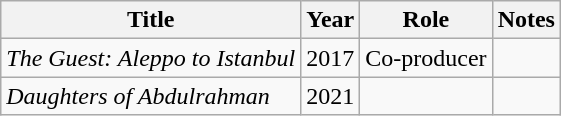<table class="wikitable sortable">
<tr>
<th>Title</th>
<th>Year</th>
<th>Role</th>
<th>Notes</th>
</tr>
<tr>
<td><em>The Guest: Aleppo to Istanbul</em></td>
<td align=center>2017</td>
<td>Co-producer</td>
<td></td>
</tr>
<tr>
<td><em>Daughters of Abdulrahman</em></td>
<td align=center>2021</td>
<td></td>
</tr>
</table>
